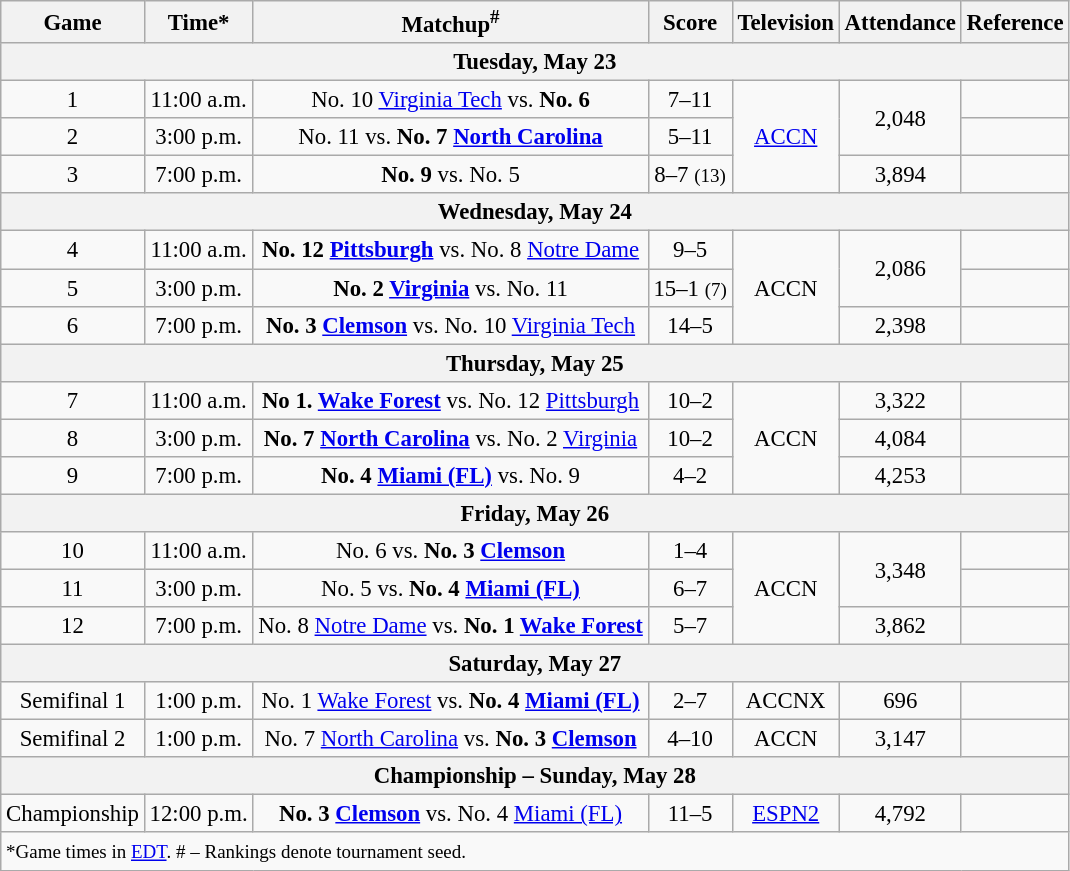<table class="wikitable" style="font-size: 95%">
<tr align="center">
<th>Game</th>
<th>Time*</th>
<th>Matchup<sup>#</sup></th>
<th>Score</th>
<th>Television</th>
<th>Attendance</th>
<th>Reference</th>
</tr>
<tr>
<th colspan=8>Tuesday, May 23</th>
</tr>
<tr>
<td style="text-align:center;">1</td>
<td style="text-align:center;">11:00 a.m.</td>
<td style="text-align:center;">No. 10 <a href='#'>Virginia Tech</a> vs. <strong>No. 6 </strong></td>
<td style="text-align:center;">7–11</td>
<td rowspan=3 style="text-align:center;"><a href='#'>ACCN</a></td>
<td rowspan=2 style="text-align:center;">2,048</td>
<td style="text-align:center;"></td>
</tr>
<tr>
<td style="text-align:center;">2</td>
<td style="text-align:center;">3:00 p.m.</td>
<td style="text-align:center;">No. 11  vs. <strong>No. 7 <a href='#'>North Carolina</a></strong></td>
<td style="text-align:center;">5–11</td>
<td style="text-align:center;"></td>
</tr>
<tr>
<td style="text-align:center;">3</td>
<td style="text-align:center;">7:00 p.m.</td>
<td style="text-align:center;"><strong>No. 9 </strong> vs. No. 5 </td>
<td style="text-align:center;">8–7 <small>(13)</small></td>
<td style="text-align:center;">3,894</td>
<td style="text-align:center;"></td>
</tr>
<tr>
<th colspan=7>Wednesday, May 24</th>
</tr>
<tr>
<td style="text-align:center;">4</td>
<td style="text-align:center;">11:00 a.m.</td>
<td style="text-align:center;"><strong>No. 12 <a href='#'>Pittsburgh</a></strong> vs. No. 8 <a href='#'>Notre Dame</a></td>
<td style="text-align:center;">9–5</td>
<td rowspan=3 style="text-align:center;">ACCN</td>
<td rowspan=2 style="text-align:center;">2,086</td>
<td style="text-align:center;"></td>
</tr>
<tr>
<td style="text-align:center;">5</td>
<td style="text-align:center;">3:00 p.m.</td>
<td style="text-align:center;"><strong>No. 2 <a href='#'>Virginia</a></strong> vs. No. 11 </td>
<td style="text-align:center;">15–1 <small>(7)</small></td>
<td style="text-align:center;"></td>
</tr>
<tr>
<td style="text-align:center;">6</td>
<td style="text-align:center;">7:00 p.m.</td>
<td style="text-align:center;"><strong>No. 3 <a href='#'>Clemson</a></strong> vs. No. 10 <a href='#'>Virginia Tech</a></td>
<td style="text-align:center;">14–5</td>
<td style="text-align:center;">2,398</td>
<td style="text-align:center;"></td>
</tr>
<tr>
<th colspan=7>Thursday, May 25</th>
</tr>
<tr>
<td style="text-align:center;">7</td>
<td style="text-align:center;">11:00 a.m.</td>
<td style="text-align:center;"><strong>No 1. <a href='#'>Wake Forest</a></strong> vs. No. 12 <a href='#'>Pittsburgh</a></td>
<td style="text-align:center;">10–2</td>
<td rowspan=3 style="text-align:center;">ACCN</td>
<td style="text-align:center;">3,322</td>
<td style="text-align:center;"></td>
</tr>
<tr>
<td style="text-align:center;">8</td>
<td style="text-align:center;">3:00 p.m.</td>
<td style="text-align:center;"><strong>No. 7 <a href='#'>North Carolina</a></strong> vs. No. 2 <a href='#'>Virginia</a></td>
<td style="text-align:center;">10–2</td>
<td style="text-align:center;">4,084</td>
<td style="text-align:center;"></td>
</tr>
<tr>
<td style="text-align:center;">9</td>
<td style="text-align:center;">7:00 p.m.</td>
<td style="text-align:center;"><strong>No. 4 <a href='#'>Miami (FL)</a></strong> vs. No. 9 </td>
<td style="text-align:center;">4–2</td>
<td style="text-align:center;">4,253</td>
<td style="text-align:center;"></td>
</tr>
<tr>
<th colspan=7>Friday, May 26</th>
</tr>
<tr>
<td style="text-align:center;">10</td>
<td style="text-align:center;">11:00 a.m.</td>
<td style="text-align:center;">No. 6  vs. <strong>No. 3 <a href='#'>Clemson</a></strong></td>
<td style="text-align:center;">1–4</td>
<td rowspan=3 style="text-align:center;">ACCN</td>
<td rowspan=2 style="text-align:center;">3,348</td>
<td style="text-align:center;"></td>
</tr>
<tr>
<td style="text-align:center;">11</td>
<td style="text-align:center;">3:00 p.m.</td>
<td style="text-align:center;">No. 5  vs. <strong>No. 4 <a href='#'>Miami (FL)</a></strong></td>
<td style="text-align:center;">6–7</td>
<td style="text-align:center;"></td>
</tr>
<tr>
<td style="text-align:center;">12</td>
<td style="text-align:center;">7:00 p.m.</td>
<td style="text-align:center;">No. 8 <a href='#'>Notre Dame</a> vs. <strong>No. 1 <a href='#'>Wake Forest</a></strong></td>
<td style="text-align:center;">5–7</td>
<td style="text-align:center;">3,862</td>
<td style="text-align:center;"></td>
</tr>
<tr>
<th colspan=7>Saturday, May 27</th>
</tr>
<tr>
<td style="text-align:center;">Semifinal 1</td>
<td style="text-align:center;">1:00 p.m.</td>
<td style="text-align:center;">No. 1 <a href='#'>Wake Forest</a> vs. <strong>No. 4 <a href='#'>Miami (FL)</a></strong></td>
<td style="text-align:center;">2–7</td>
<td style="text-align:center;">ACCNX</td>
<td style="text-align:center;">696</td>
<td style="text-align:center;"></td>
</tr>
<tr>
<td style="text-align:center;">Semifinal 2</td>
<td style="text-align:center;">1:00 p.m.</td>
<td style="text-align:center;">No. 7 <a href='#'>North Carolina</a> vs. <strong>No. 3 <a href='#'>Clemson</a></strong></td>
<td style="text-align:center;">4–10</td>
<td style="text-align:center;">ACCN</td>
<td style="text-align:center;">3,147</td>
<td style="text-align:center;"></td>
</tr>
<tr>
<th colspan=7>Championship – Sunday, May 28</th>
</tr>
<tr>
<td style="text-align:center;">Championship</td>
<td style="text-align:center;">12:00 p.m.</td>
<td style="text-align:center;"><strong>No. 3 <a href='#'>Clemson</a></strong> vs. No. 4 <a href='#'>Miami (FL)</a></td>
<td style="text-align:center;">11–5</td>
<td style="text-align:center;"><a href='#'>ESPN2</a></td>
<td style="text-align:center;">4,792</td>
<td style="text-align:center;"></td>
</tr>
<tr>
<td colspan=7><small>*Game times in <a href='#'>EDT</a>. # – Rankings denote tournament seed.</small></td>
</tr>
</table>
